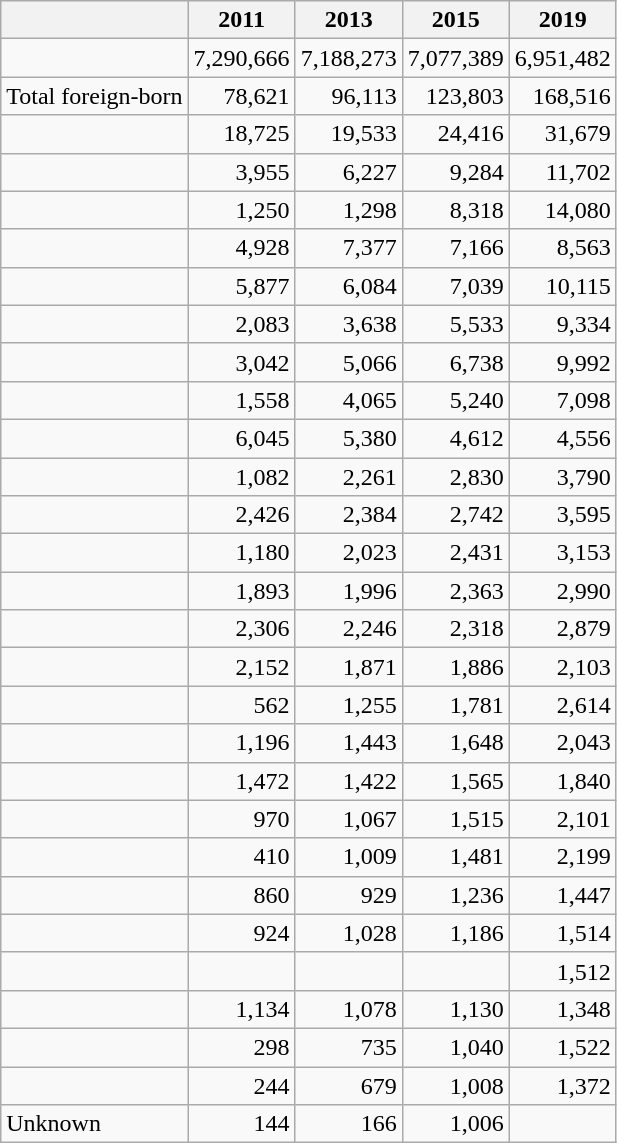<table class="wikitable sortable">
<tr>
<th></th>
<th>2011</th>
<th>2013</th>
<th>2015</th>
<th>2019</th>
</tr>
<tr>
<td></td>
<td style="text-align:right;">7,290,666</td>
<td style="text-align:right;">7,188,273</td>
<td style="text-align:right;">7,077,389</td>
<td style="text-align:right;">6,951,482</td>
</tr>
<tr>
<td>Total foreign-born</td>
<td style="text-align:right;">78,621</td>
<td style="text-align:right;">96,113</td>
<td style="text-align:right;">123,803</td>
<td style="text-align:right;">168,516</td>
</tr>
<tr>
<td></td>
<td style="text-align:right;">18,725</td>
<td style="text-align:right;">19,533</td>
<td style="text-align:right;">24,416</td>
<td style="text-align:right;">31,679</td>
</tr>
<tr>
<td></td>
<td style="text-align:right;">3,955</td>
<td style="text-align:right;">6,227</td>
<td style="text-align:right;">9,284</td>
<td style="text-align:right;">11,702</td>
</tr>
<tr>
<td></td>
<td style="text-align:right;">1,250</td>
<td style="text-align:right;">1,298</td>
<td style="text-align:right;">8,318</td>
<td style="text-align:right;">14,080</td>
</tr>
<tr>
<td></td>
<td style="text-align:right;">4,928</td>
<td style="text-align:right;">7,377</td>
<td style="text-align:right;">7,166</td>
<td style="text-align:right;">8,563</td>
</tr>
<tr>
<td></td>
<td style="text-align:right;">5,877</td>
<td style="text-align:right;">6,084</td>
<td style="text-align:right;">7,039</td>
<td style="text-align:right;">10,115</td>
</tr>
<tr>
<td></td>
<td style="text-align:right;">2,083</td>
<td style="text-align:right;">3,638</td>
<td style="text-align:right;">5,533</td>
<td style="text-align:right;">9,334</td>
</tr>
<tr>
<td></td>
<td style="text-align:right;">3,042</td>
<td style="text-align:right;">5,066</td>
<td style="text-align:right;">6,738</td>
<td style="text-align:right;">9,992</td>
</tr>
<tr>
<td></td>
<td style="text-align:right;">1,558</td>
<td style="text-align:right;">4,065</td>
<td style="text-align:right;">5,240</td>
<td style="text-align:right;">7,098</td>
</tr>
<tr>
<td></td>
<td style="text-align:right;">6,045</td>
<td style="text-align:right;">5,380</td>
<td style="text-align:right;">4,612</td>
<td style="text-align:right;">4,556</td>
</tr>
<tr>
<td></td>
<td style="text-align:right;">1,082</td>
<td style="text-align:right;">2,261</td>
<td style="text-align:right;">2,830</td>
<td style="text-align:right;">3,790</td>
</tr>
<tr>
<td></td>
<td style="text-align:right;">2,426</td>
<td style="text-align:right;">2,384</td>
<td style="text-align:right;">2,742</td>
<td style="text-align:right;">3,595</td>
</tr>
<tr>
<td></td>
<td style="text-align:right;">1,180</td>
<td style="text-align:right;">2,023</td>
<td style="text-align:right;">2,431</td>
<td style="text-align:right;">3,153</td>
</tr>
<tr>
<td></td>
<td style="text-align:right;">1,893</td>
<td style="text-align:right;">1,996</td>
<td style="text-align:right;">2,363</td>
<td style="text-align:right;">2,990</td>
</tr>
<tr>
<td></td>
<td style="text-align:right;">2,306</td>
<td style="text-align:right;">2,246</td>
<td style="text-align:right;">2,318</td>
<td style="text-align:right;">2,879</td>
</tr>
<tr>
<td></td>
<td style="text-align:right;">2,152</td>
<td style="text-align:right;">1,871</td>
<td style="text-align:right;">1,886</td>
<td style="text-align:right;">2,103</td>
</tr>
<tr>
<td></td>
<td style="text-align:right;">562</td>
<td style="text-align:right;">1,255</td>
<td style="text-align:right;">1,781</td>
<td style="text-align:right;">2,614</td>
</tr>
<tr>
<td></td>
<td style="text-align:right;">1,196</td>
<td style="text-align:right;">1,443</td>
<td style="text-align:right;">1,648</td>
<td style="text-align:right;">2,043</td>
</tr>
<tr>
<td></td>
<td style="text-align:right;">1,472</td>
<td style="text-align:right;">1,422</td>
<td style="text-align:right;">1,565</td>
<td style="text-align:right;">1,840</td>
</tr>
<tr>
<td></td>
<td style="text-align:right;">970</td>
<td style="text-align:right;">1,067</td>
<td style="text-align:right;">1,515</td>
<td style="text-align:right;">2,101</td>
</tr>
<tr>
<td></td>
<td style="text-align:right;">410</td>
<td style="text-align:right;">1,009</td>
<td style="text-align:right;">1,481</td>
<td style="text-align:right;">2,199</td>
</tr>
<tr>
<td></td>
<td style="text-align:right;">860</td>
<td style="text-align:right;">929</td>
<td style="text-align:right;">1,236</td>
<td style="text-align:right;">1,447</td>
</tr>
<tr>
<td></td>
<td style="text-align:right;">924</td>
<td style="text-align:right;">1,028</td>
<td style="text-align:right;">1,186</td>
<td style="text-align:right;">1,514</td>
</tr>
<tr>
<td></td>
<td style="text-align:right;"></td>
<td style="text-align:right;"></td>
<td style="text-align:right;"></td>
<td style="text-align:right;">1,512</td>
</tr>
<tr>
<td></td>
<td style="text-align:right;">1,134</td>
<td style="text-align:right;">1,078</td>
<td style="text-align:right;">1,130</td>
<td style="text-align:right;">1,348</td>
</tr>
<tr>
<td></td>
<td style="text-align:right;">298</td>
<td style="text-align:right;">735</td>
<td style="text-align:right;">1,040</td>
<td style="text-align:right;">1,522</td>
</tr>
<tr>
<td></td>
<td style="text-align:right;">244</td>
<td style="text-align:right;">679</td>
<td style="text-align:right;">1,008</td>
<td style="text-align:right;">1,372</td>
</tr>
<tr>
<td>Unknown</td>
<td style="text-align:right;">144</td>
<td style="text-align:right;">166</td>
<td style="text-align:right;">1,006</td>
<td style="text-align:right;"></td>
</tr>
</table>
